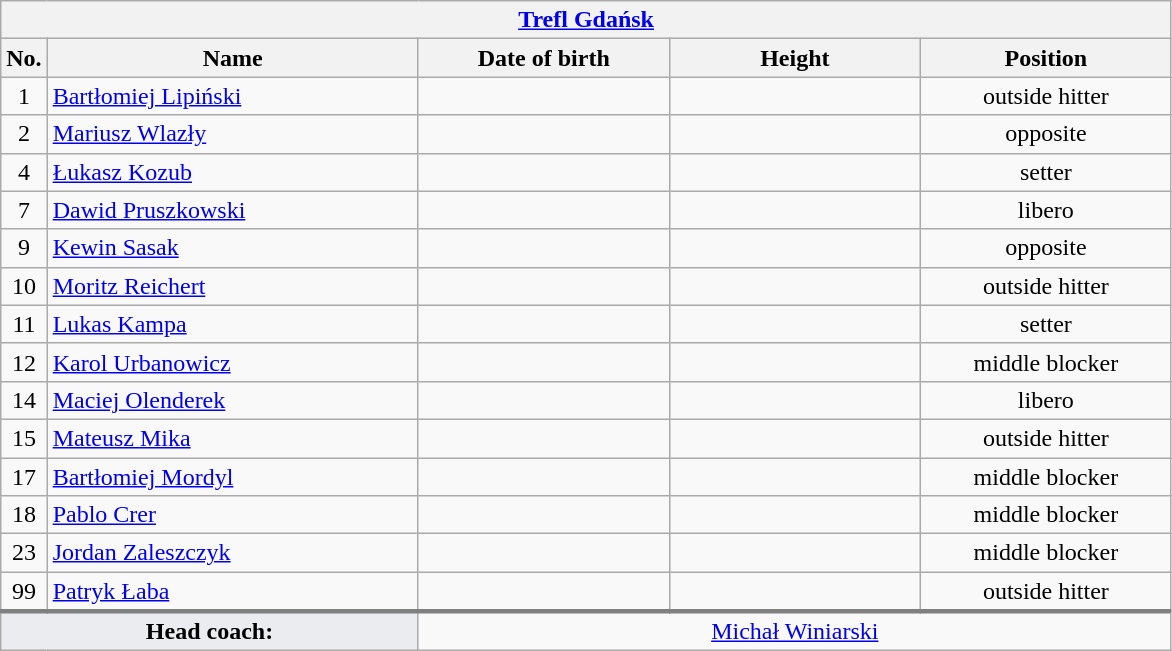<table class="wikitable collapsible collapsed" style="font-size:100%; text-align:center">
<tr>
<th colspan=5 style="width:30em"><a href='#'>Trefl Gdańsk</a></th>
</tr>
<tr>
<th>No.</th>
<th style="width:15em">Name</th>
<th style="width:10em">Date of birth</th>
<th style="width:10em">Height</th>
<th style="width:10em">Position</th>
</tr>
<tr>
<td>1</td>
<td align=left> <a href='#'>Bartłomiej Lipiński</a></td>
<td align=right></td>
<td></td>
<td>outside hitter</td>
</tr>
<tr>
<td>2</td>
<td align=left> <a href='#'>Mariusz Wlazły</a></td>
<td align=right></td>
<td></td>
<td>opposite</td>
</tr>
<tr>
<td>4</td>
<td align=left> <a href='#'>Łukasz Kozub</a></td>
<td align=right></td>
<td></td>
<td>setter</td>
</tr>
<tr>
<td>7</td>
<td align=left> <a href='#'>Dawid Pruszkowski</a></td>
<td align=right></td>
<td></td>
<td>libero</td>
</tr>
<tr>
<td>9</td>
<td align=left> <a href='#'>Kewin Sasak</a></td>
<td align=right></td>
<td></td>
<td>opposite</td>
</tr>
<tr>
<td>10</td>
<td align=left> <a href='#'>Moritz Reichert</a></td>
<td align=right></td>
<td></td>
<td>outside hitter</td>
</tr>
<tr>
<td>11</td>
<td align=left> <a href='#'>Lukas Kampa</a></td>
<td align=right></td>
<td></td>
<td>setter</td>
</tr>
<tr>
<td>12</td>
<td align=left> <a href='#'>Karol Urbanowicz</a></td>
<td align=right></td>
<td></td>
<td>middle blocker</td>
</tr>
<tr>
<td>14</td>
<td align=left> <a href='#'>Maciej Olenderek</a></td>
<td align=right></td>
<td></td>
<td>libero</td>
</tr>
<tr>
<td>15</td>
<td align=left> <a href='#'>Mateusz Mika</a></td>
<td align=right></td>
<td></td>
<td>outside hitter</td>
</tr>
<tr>
<td>17</td>
<td align=left> <a href='#'>Bartłomiej Mordyl</a></td>
<td align=right></td>
<td></td>
<td>middle blocker</td>
</tr>
<tr>
<td>18</td>
<td align=left> <a href='#'>Pablo Crer</a></td>
<td align=right></td>
<td></td>
<td>middle blocker</td>
</tr>
<tr>
<td>23</td>
<td align=left> <a href='#'>Jordan Zaleszczyk</a></td>
<td align=right></td>
<td></td>
<td>middle blocker</td>
</tr>
<tr>
<td>99</td>
<td align=left> <a href='#'>Patryk Łaba</a></td>
<td align=right></td>
<td></td>
<td>outside hitter</td>
</tr>
<tr style="border-top: 3px solid grey">
<td colspan=2 style="background:#EAECF0"><strong>Head coach:</strong></td>
<td colspan=3> <a href='#'>Michał Winiarski</a></td>
</tr>
</table>
